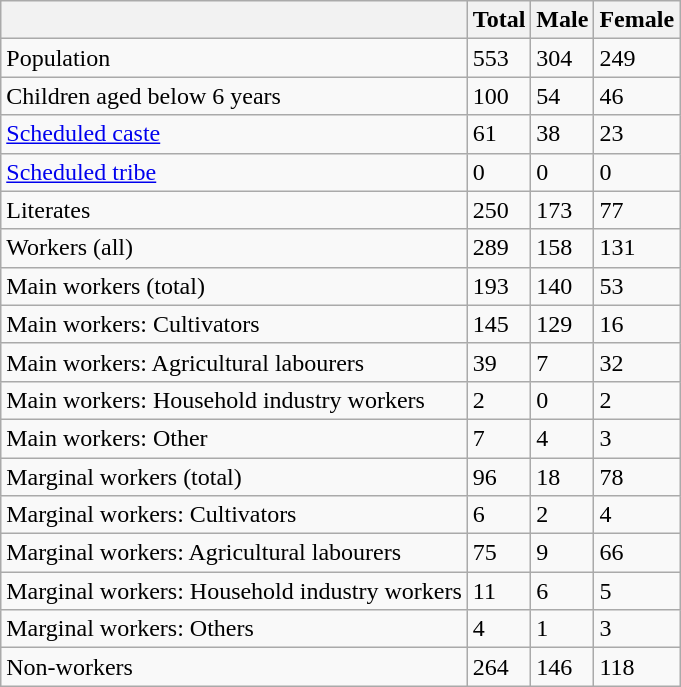<table class="wikitable sortable">
<tr>
<th></th>
<th>Total</th>
<th>Male</th>
<th>Female</th>
</tr>
<tr>
<td>Population</td>
<td>553</td>
<td>304</td>
<td>249</td>
</tr>
<tr>
<td>Children aged below 6 years</td>
<td>100</td>
<td>54</td>
<td>46</td>
</tr>
<tr>
<td><a href='#'>Scheduled caste</a></td>
<td>61</td>
<td>38</td>
<td>23</td>
</tr>
<tr>
<td><a href='#'>Scheduled tribe</a></td>
<td>0</td>
<td>0</td>
<td>0</td>
</tr>
<tr>
<td>Literates</td>
<td>250</td>
<td>173</td>
<td>77</td>
</tr>
<tr>
<td>Workers (all)</td>
<td>289</td>
<td>158</td>
<td>131</td>
</tr>
<tr>
<td>Main workers (total)</td>
<td>193</td>
<td>140</td>
<td>53</td>
</tr>
<tr>
<td>Main workers: Cultivators</td>
<td>145</td>
<td>129</td>
<td>16</td>
</tr>
<tr>
<td>Main workers: Agricultural labourers</td>
<td>39</td>
<td>7</td>
<td>32</td>
</tr>
<tr>
<td>Main workers: Household industry workers</td>
<td>2</td>
<td>0</td>
<td>2</td>
</tr>
<tr>
<td>Main workers: Other</td>
<td>7</td>
<td>4</td>
<td>3</td>
</tr>
<tr>
<td>Marginal workers (total)</td>
<td>96</td>
<td>18</td>
<td>78</td>
</tr>
<tr>
<td>Marginal workers: Cultivators</td>
<td>6</td>
<td>2</td>
<td>4</td>
</tr>
<tr>
<td>Marginal workers: Agricultural labourers</td>
<td>75</td>
<td>9</td>
<td>66</td>
</tr>
<tr>
<td>Marginal workers: Household industry workers</td>
<td>11</td>
<td>6</td>
<td>5</td>
</tr>
<tr>
<td>Marginal workers: Others</td>
<td>4</td>
<td>1</td>
<td>3</td>
</tr>
<tr>
<td>Non-workers</td>
<td>264</td>
<td>146</td>
<td>118</td>
</tr>
</table>
